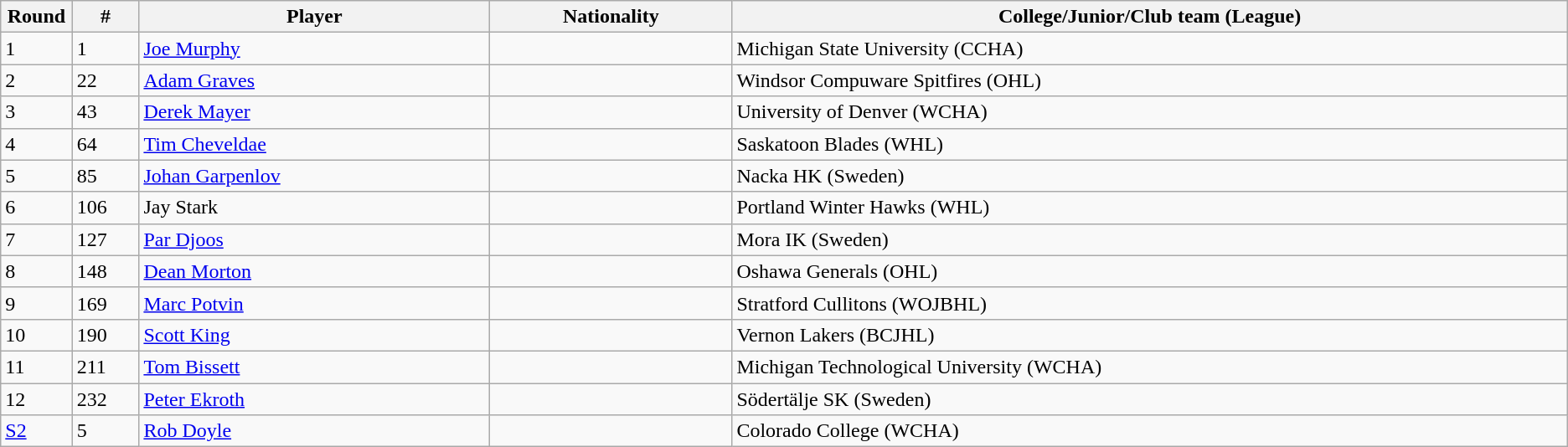<table class="wikitable">
<tr align="center">
<th bgcolor="#DDDDFF" width="4.0%">Round</th>
<th bgcolor="#DDDDFF" width="4.0%">#</th>
<th bgcolor="#DDDDFF" width="21.0%">Player</th>
<th bgcolor="#DDDDFF" width="14.5%">Nationality</th>
<th bgcolor="#DDDDFF" width="50.0%">College/Junior/Club team (League)</th>
</tr>
<tr>
<td>1</td>
<td>1</td>
<td><a href='#'>Joe Murphy</a></td>
<td></td>
<td>Michigan State University (CCHA)</td>
</tr>
<tr>
<td>2</td>
<td>22</td>
<td><a href='#'>Adam Graves</a></td>
<td></td>
<td>Windsor Compuware Spitfires (OHL)</td>
</tr>
<tr>
<td>3</td>
<td>43</td>
<td><a href='#'>Derek Mayer</a></td>
<td></td>
<td>University of Denver (WCHA)</td>
</tr>
<tr>
<td>4</td>
<td>64</td>
<td><a href='#'>Tim Cheveldae</a></td>
<td></td>
<td>Saskatoon Blades (WHL)</td>
</tr>
<tr>
<td>5</td>
<td>85</td>
<td><a href='#'>Johan Garpenlov</a></td>
<td></td>
<td>Nacka HK (Sweden)</td>
</tr>
<tr>
<td>6</td>
<td>106</td>
<td>Jay Stark</td>
<td></td>
<td>Portland Winter Hawks (WHL)</td>
</tr>
<tr>
<td>7</td>
<td>127</td>
<td><a href='#'>Par Djoos</a></td>
<td></td>
<td>Mora IK (Sweden)</td>
</tr>
<tr>
<td>8</td>
<td>148</td>
<td><a href='#'>Dean Morton</a></td>
<td></td>
<td>Oshawa Generals (OHL)</td>
</tr>
<tr>
<td>9</td>
<td>169</td>
<td><a href='#'>Marc Potvin</a></td>
<td></td>
<td>Stratford Cullitons (WOJBHL)</td>
</tr>
<tr>
<td>10</td>
<td>190</td>
<td><a href='#'>Scott King</a></td>
<td></td>
<td>Vernon Lakers (BCJHL)</td>
</tr>
<tr>
<td>11</td>
<td>211</td>
<td><a href='#'>Tom Bissett</a></td>
<td></td>
<td>Michigan Technological University (WCHA)</td>
</tr>
<tr>
<td>12</td>
<td>232</td>
<td><a href='#'>Peter Ekroth</a></td>
<td></td>
<td>Södertälje SK (Sweden)</td>
</tr>
<tr>
<td><a href='#'>S2</a></td>
<td>5</td>
<td><a href='#'>Rob Doyle</a></td>
<td></td>
<td>Colorado College (WCHA)</td>
</tr>
</table>
